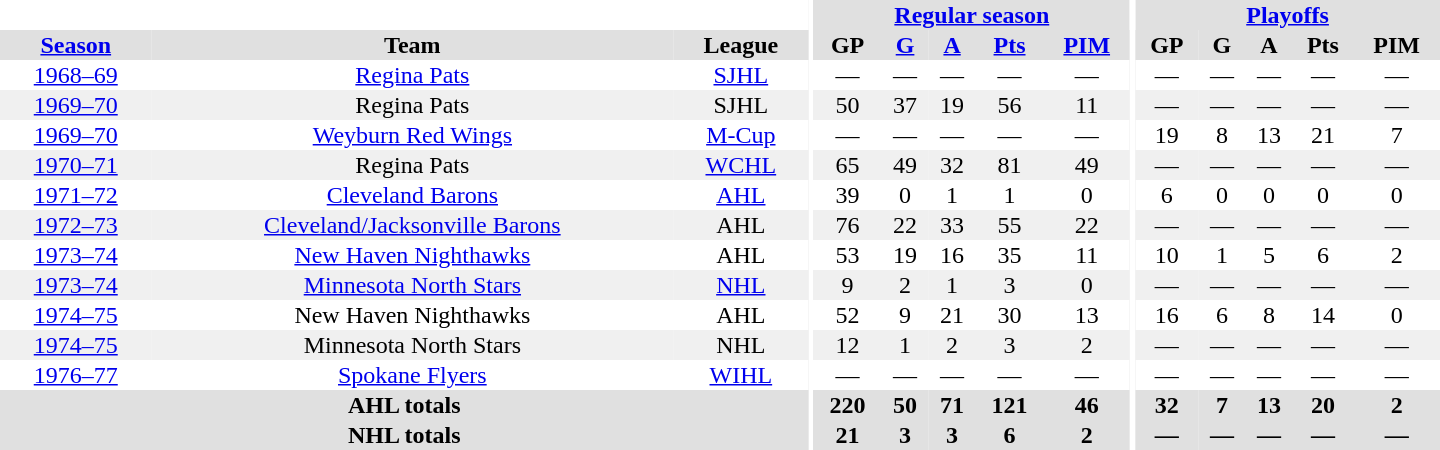<table border="0" cellpadding="1" cellspacing="0" style="text-align:center; width:60em">
<tr bgcolor="#e0e0e0">
<th colspan="3" bgcolor="#ffffff"></th>
<th rowspan="100" bgcolor="#ffffff"></th>
<th colspan="5"><a href='#'>Regular season</a></th>
<th rowspan="100" bgcolor="#ffffff"></th>
<th colspan="5"><a href='#'>Playoffs</a></th>
</tr>
<tr bgcolor="#e0e0e0">
<th><a href='#'>Season</a></th>
<th>Team</th>
<th>League</th>
<th>GP</th>
<th><a href='#'>G</a></th>
<th><a href='#'>A</a></th>
<th><a href='#'>Pts</a></th>
<th><a href='#'>PIM</a></th>
<th>GP</th>
<th>G</th>
<th>A</th>
<th>Pts</th>
<th>PIM</th>
</tr>
<tr>
<td><a href='#'>1968–69</a></td>
<td><a href='#'>Regina Pats</a></td>
<td><a href='#'>SJHL</a></td>
<td>—</td>
<td>—</td>
<td>—</td>
<td>—</td>
<td>—</td>
<td>—</td>
<td>—</td>
<td>—</td>
<td>—</td>
<td>—</td>
</tr>
<tr bgcolor="#f0f0f0">
<td><a href='#'>1969–70</a></td>
<td>Regina Pats</td>
<td>SJHL</td>
<td>50</td>
<td>37</td>
<td>19</td>
<td>56</td>
<td>11</td>
<td>—</td>
<td>—</td>
<td>—</td>
<td>—</td>
<td>—</td>
</tr>
<tr>
<td><a href='#'>1969–70</a></td>
<td><a href='#'>Weyburn Red Wings</a></td>
<td><a href='#'>M-Cup</a></td>
<td>—</td>
<td>—</td>
<td>—</td>
<td>—</td>
<td>—</td>
<td>19</td>
<td>8</td>
<td>13</td>
<td>21</td>
<td>7</td>
</tr>
<tr bgcolor="#f0f0f0">
<td><a href='#'>1970–71</a></td>
<td>Regina Pats</td>
<td><a href='#'>WCHL</a></td>
<td>65</td>
<td>49</td>
<td>32</td>
<td>81</td>
<td>49</td>
<td>—</td>
<td>—</td>
<td>—</td>
<td>—</td>
<td>—</td>
</tr>
<tr>
<td><a href='#'>1971–72</a></td>
<td><a href='#'>Cleveland Barons</a></td>
<td><a href='#'>AHL</a></td>
<td>39</td>
<td>0</td>
<td>1</td>
<td>1</td>
<td>0</td>
<td>6</td>
<td>0</td>
<td>0</td>
<td>0</td>
<td>0</td>
</tr>
<tr bgcolor="#f0f0f0">
<td><a href='#'>1972–73</a></td>
<td><a href='#'>Cleveland/Jacksonville Barons</a></td>
<td>AHL</td>
<td>76</td>
<td>22</td>
<td>33</td>
<td>55</td>
<td>22</td>
<td>—</td>
<td>—</td>
<td>—</td>
<td>—</td>
<td>—</td>
</tr>
<tr>
<td><a href='#'>1973–74</a></td>
<td><a href='#'>New Haven Nighthawks</a></td>
<td>AHL</td>
<td>53</td>
<td>19</td>
<td>16</td>
<td>35</td>
<td>11</td>
<td>10</td>
<td>1</td>
<td>5</td>
<td>6</td>
<td>2</td>
</tr>
<tr bgcolor="#f0f0f0">
<td><a href='#'>1973–74</a></td>
<td><a href='#'>Minnesota North Stars</a></td>
<td><a href='#'>NHL</a></td>
<td>9</td>
<td>2</td>
<td>1</td>
<td>3</td>
<td>0</td>
<td>—</td>
<td>—</td>
<td>—</td>
<td>—</td>
<td>—</td>
</tr>
<tr>
<td><a href='#'>1974–75</a></td>
<td>New Haven Nighthawks</td>
<td>AHL</td>
<td>52</td>
<td>9</td>
<td>21</td>
<td>30</td>
<td>13</td>
<td>16</td>
<td>6</td>
<td>8</td>
<td>14</td>
<td>0</td>
</tr>
<tr bgcolor="#f0f0f0">
<td><a href='#'>1974–75</a></td>
<td>Minnesota North Stars</td>
<td>NHL</td>
<td>12</td>
<td>1</td>
<td>2</td>
<td>3</td>
<td>2</td>
<td>—</td>
<td>—</td>
<td>—</td>
<td>—</td>
<td>—</td>
</tr>
<tr>
<td><a href='#'>1976–77</a></td>
<td><a href='#'>Spokane Flyers</a></td>
<td><a href='#'>WIHL</a></td>
<td>—</td>
<td>—</td>
<td>—</td>
<td>—</td>
<td>—</td>
<td>—</td>
<td>—</td>
<td>—</td>
<td>—</td>
<td>—</td>
</tr>
<tr bgcolor="#e0e0e0">
<th colspan="3">AHL totals</th>
<th>220</th>
<th>50</th>
<th>71</th>
<th>121</th>
<th>46</th>
<th>32</th>
<th>7</th>
<th>13</th>
<th>20</th>
<th>2</th>
</tr>
<tr bgcolor="#e0e0e0">
<th colspan="3">NHL totals</th>
<th>21</th>
<th>3</th>
<th>3</th>
<th>6</th>
<th>2</th>
<th>—</th>
<th>—</th>
<th>—</th>
<th>—</th>
<th>—</th>
</tr>
</table>
